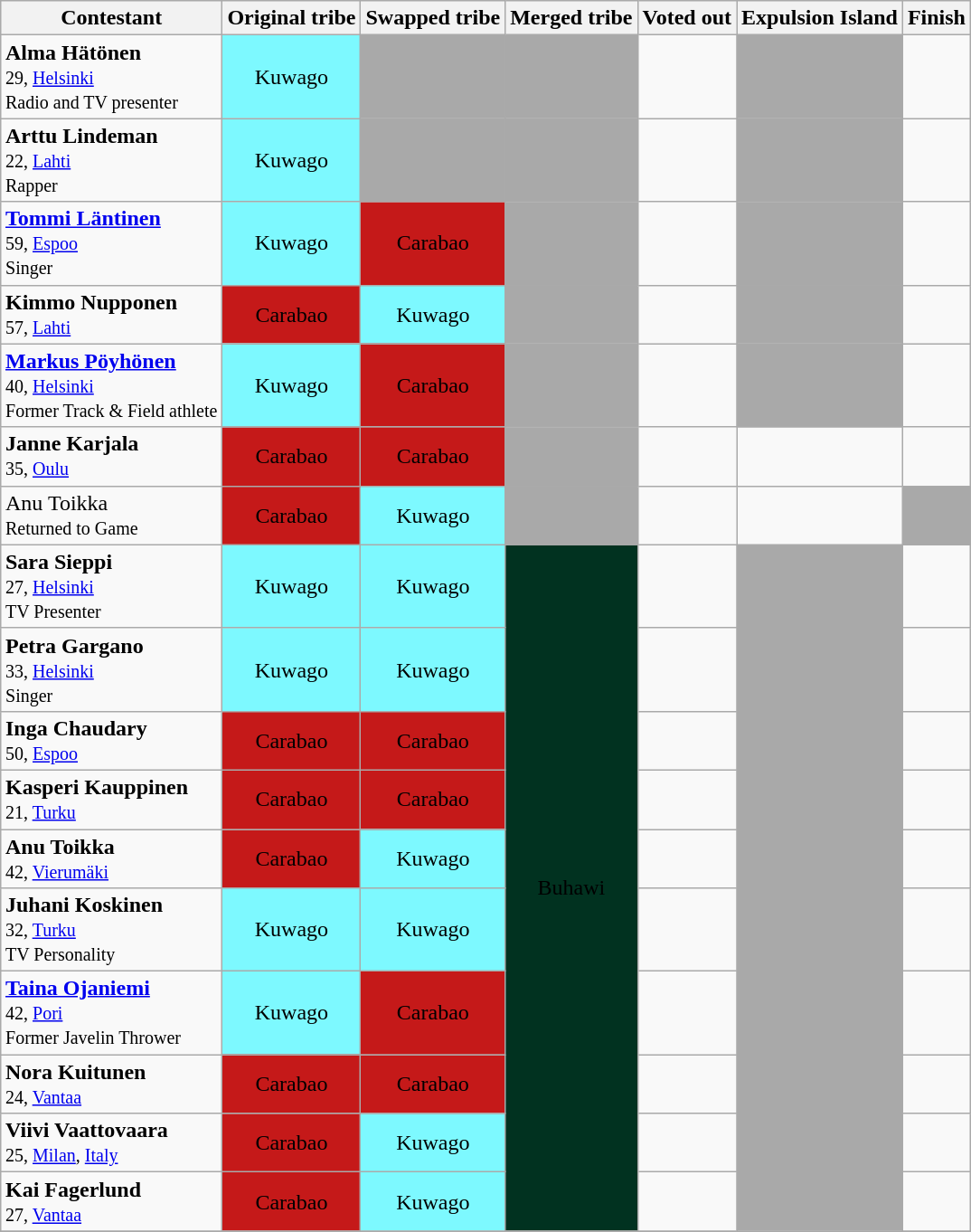<table class="wikitable sortable" style="margin:auto; text-align:center">
<tr>
<th>Contestant</th>
<th>Original tribe</th>
<th>Swapped tribe</th>
<th>Merged tribe</th>
<th>Voted out</th>
<th>Expulsion Island</th>
<th>Finish</th>
</tr>
<tr>
<td align="left"><strong>Alma Hätönen</strong><br><small>29, <a href='#'>Helsinki</a><br>Radio and TV presenter</small></td>
<td bgcolor="#7DF9FF">Kuwago</td>
<td bgcolor="darkgrey"></td>
<td bgcolor="darkgrey"></td>
<td></td>
<td bgcolor="darkgrey"></td>
<td></td>
</tr>
<tr>
<td align="left"><strong>Arttu Lindeman</strong><br><small>22, <a href='#'>Lahti</a><br>Rapper</small></td>
<td bgcolor="#7DF9FF">Kuwago</td>
<td bgcolor="darkgrey"></td>
<td bgcolor="darkgrey"></td>
<td></td>
<td bgcolor="darkgrey"></td>
<td></td>
</tr>
<tr>
<td align="left"><strong><a href='#'>Tommi Läntinen</a></strong><br><small>59, <a href='#'>Espoo</a><br>Singer</small></td>
<td bgcolor="#7DF9FF">Kuwago</td>
<td bgcolor="#C51919">Carabao</td>
<td bgcolor="darkgrey"></td>
<td></td>
<td bgcolor="darkgrey"></td>
<td></td>
</tr>
<tr>
<td align="left"><strong>Kimmo Nupponen</strong><br><small>57, <a href='#'>Lahti</a></small></td>
<td bgcolor="#C51919">Carabao</td>
<td bgcolor="#7DF9FF">Kuwago</td>
<td bgcolor="darkgrey"></td>
<td></td>
<td bgcolor="darkgrey"></td>
<td></td>
</tr>
<tr>
<td align="left"><strong><a href='#'>Markus Pöyhönen</a></strong><br><small>40, <a href='#'>Helsinki</a><br>Former Track & Field athlete</small></td>
<td bgcolor="#7DF9FF">Kuwago</td>
<td bgcolor="#C51919">Carabao</td>
<td bgcolor="darkgrey"></td>
<td></td>
<td bgcolor="darkgrey"></td>
<td></td>
</tr>
<tr>
<td align="left"><strong>Janne Karjala</strong><br><small>35, <a href='#'>Oulu</a></small></td>
<td bgcolor="#C51919">Carabao</td>
<td bgcolor="#C51919">Carabao</td>
<td bgcolor="darkgrey"></td>
<td></td>
<td></td>
<td></td>
</tr>
<tr>
<td align="left">Anu Toikka<br><small>Returned to Game</small></td>
<td bgcolor="#C51919">Carabao</td>
<td bgcolor="#7DF9FF">Kuwago</td>
<td bgcolor="darkgrey"></td>
<td></td>
<td></td>
<td bgcolor="darkgrey"></td>
</tr>
<tr>
<td align="left"><strong>Sara Sieppi</strong><br><small>27, <a href='#'>Helsinki</a><br>TV Presenter</small></td>
<td bgcolor="#7DF9FF">Kuwago</td>
<td bgcolor="#7DF9FF">Kuwago</td>
<td rowspan="10" bgcolor="#013220"><span>Buhawi</span></td>
<td></td>
<td rowspan="10" bgcolor="darkgrey"></td>
<td></td>
</tr>
<tr>
<td align="left"><strong>Petra Gargano</strong><br><small>33, <a href='#'>Helsinki</a><br>Singer</small></td>
<td bgcolor="#7DF9FF">Kuwago</td>
<td bgcolor="#7DF9FF">Kuwago</td>
<td></td>
<td></td>
</tr>
<tr>
<td align="left"><strong>Inga Chaudary</strong><br><small>50, <a href='#'>Espoo</a></small></td>
<td bgcolor="#C51919">Carabao</td>
<td bgcolor="#C51919">Carabao</td>
<td></td>
<td></td>
</tr>
<tr>
<td align="left"><strong>Kasperi Kauppinen</strong><br><small>21, <a href='#'>Turku</a></small></td>
<td bgcolor="#C51919">Carabao</td>
<td bgcolor="#C51919">Carabao</td>
<td></td>
<td></td>
</tr>
<tr>
<td align="left"><strong>Anu Toikka</strong><br><small>42, <a href='#'>Vierumäki</a></small></td>
<td bgcolor="#C51919">Carabao</td>
<td bgcolor="#7DF9FF">Kuwago</td>
<td></td>
<td></td>
</tr>
<tr>
<td align="left"><strong>Juhani Koskinen</strong><br><small>32, <a href='#'>Turku</a><br>TV Personality</small></td>
<td bgcolor="#7DF9FF">Kuwago</td>
<td bgcolor="#7DF9FF">Kuwago</td>
<td></td>
<td></td>
</tr>
<tr>
<td align="left"><strong><a href='#'>Taina Ojaniemi</a></strong><br><small>42, <a href='#'>Pori</a><br>Former Javelin Thrower</small></td>
<td bgcolor="#7DF9FF">Kuwago</td>
<td bgcolor="#C51919">Carabao</td>
<td></td>
<td></td>
</tr>
<tr>
<td align="left"><strong>Nora Kuitunen</strong><br><small>24, <a href='#'>Vantaa</a></small></td>
<td bgcolor="#C51919">Carabao</td>
<td bgcolor="#C51919">Carabao</td>
<td></td>
<td></td>
</tr>
<tr>
<td align="left"><strong>Viivi Vaattovaara</strong><br><small>25, <a href='#'>Milan</a>, <a href='#'>Italy</a></small></td>
<td bgcolor="#C51919">Carabao</td>
<td bgcolor="#7DF9FF">Kuwago</td>
<td></td>
<td></td>
</tr>
<tr>
<td align="left"><strong>Kai Fagerlund</strong><br><small>27, <a href='#'>Vantaa</a></small></td>
<td bgcolor="#C51919">Carabao</td>
<td bgcolor="#7DF9FF">Kuwago</td>
<td></td>
<td></td>
</tr>
<tr>
</tr>
</table>
